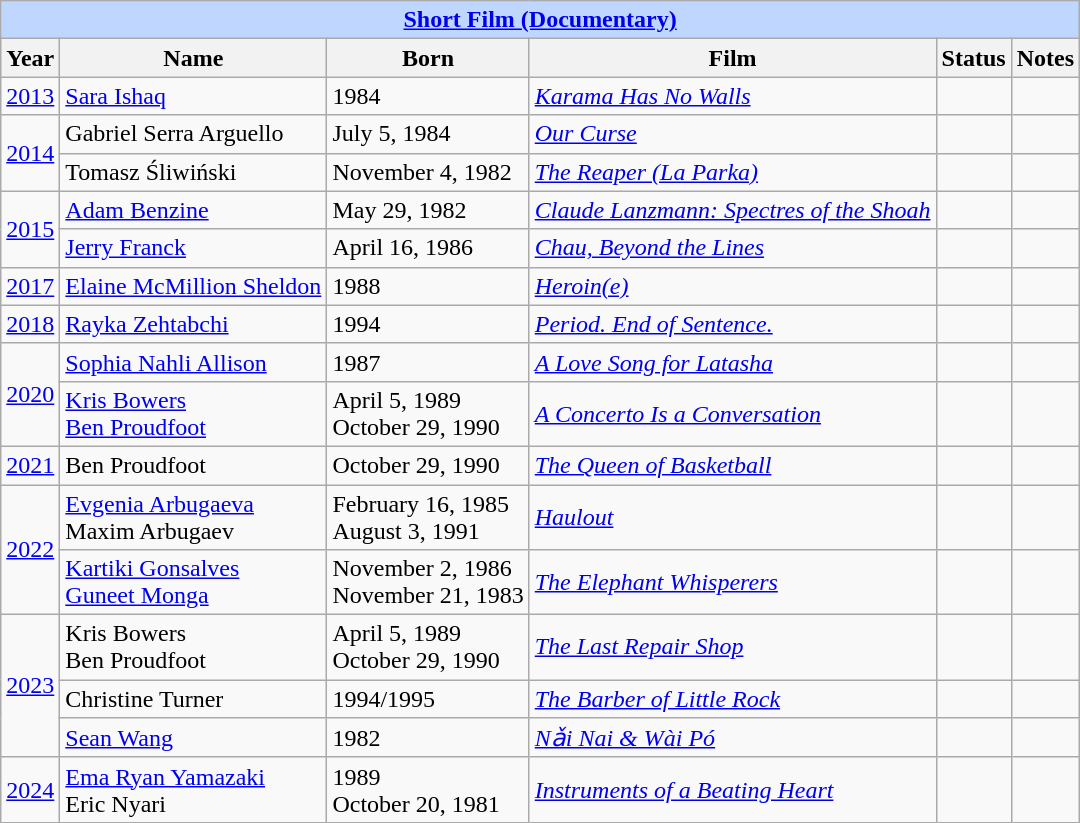<table class="wikitable plainrowheaders">
<tr style="background:#bfd7ff;">
<td colspan="6" style="text-align:center;"><strong><a href='#'>Short Film (Documentary)</a></strong></td>
</tr>
<tr style="background:#ebf5ff;">
<th>Year</th>
<th>Name</th>
<th>Born</th>
<th>Film</th>
<th>Status</th>
<th>Notes</th>
</tr>
<tr>
<td><a href='#'>2013</a><br></td>
<td><a href='#'>Sara Ishaq</a></td>
<td>1984</td>
<td><em><a href='#'>Karama Has No Walls</a></em></td>
<td></td>
<td></td>
</tr>
<tr>
<td rowspan="2"><a href='#'>2014</a><br></td>
<td>Gabriel Serra Arguello</td>
<td>July 5, 1984</td>
<td><em><a href='#'>Our Curse</a></em></td>
<td></td>
<td></td>
</tr>
<tr>
<td>Tomasz Śliwiński</td>
<td>November 4, 1982</td>
<td><em><a href='#'>The Reaper (La Parka)</a></em></td>
<td></td>
<td></td>
</tr>
<tr>
<td rowspan="2"><a href='#'>2015</a><br></td>
<td><a href='#'>Adam Benzine</a></td>
<td>May 29, 1982</td>
<td><em><a href='#'>Claude Lanzmann: Spectres of the Shoah</a></em></td>
<td></td>
<td></td>
</tr>
<tr>
<td><a href='#'>Jerry Franck</a></td>
<td>April 16, 1986</td>
<td><em><a href='#'>Chau, Beyond the Lines</a></em></td>
<td></td>
<td></td>
</tr>
<tr>
<td><a href='#'>2017</a><br></td>
<td><a href='#'>Elaine McMillion Sheldon</a></td>
<td>1988</td>
<td><em><a href='#'>Heroin(e)</a></em></td>
<td></td>
<td></td>
</tr>
<tr>
<td><a href='#'>2018</a><br></td>
<td><a href='#'>Rayka Zehtabchi</a></td>
<td>1994</td>
<td><em><a href='#'>Period. End of Sentence.</a></em></td>
<td></td>
<td></td>
</tr>
<tr>
<td rowspan="2"><a href='#'>2020</a><br></td>
<td><a href='#'>Sophia Nahli Allison</a></td>
<td>1987</td>
<td><em><a href='#'>A Love Song for Latasha</a></em></td>
<td></td>
<td></td>
</tr>
<tr>
<td><a href='#'>Kris Bowers</a><br><a href='#'>Ben Proudfoot</a></td>
<td>April 5, 1989<br>October 29, 1990</td>
<td><em><a href='#'>A Concerto Is a Conversation</a></em></td>
<td></td>
<td></td>
</tr>
<tr>
<td><a href='#'>2021</a><br></td>
<td>Ben Proudfoot</td>
<td>October 29, 1990</td>
<td><em><a href='#'>The Queen of Basketball</a></em></td>
<td></td>
<td></td>
</tr>
<tr>
<td rowspan="2"><a href='#'>2022</a><br></td>
<td><a href='#'>Evgenia Arbugaeva</a><br>Maxim Arbugaev</td>
<td>February 16, 1985<br>August 3, 1991</td>
<td><em><a href='#'>Haulout</a></em></td>
<td></td>
<td></td>
</tr>
<tr>
<td><a href='#'>Kartiki Gonsalves</a><br><a href='#'>Guneet Monga</a></td>
<td>November 2, 1986<br>November 21, 1983</td>
<td><em><a href='#'>The Elephant Whisperers</a></em></td>
<td></td>
<td></td>
</tr>
<tr>
<td rowspan="3"><a href='#'>2023</a><br></td>
<td>Kris Bowers<br>Ben Proudfoot</td>
<td>April 5, 1989<br>October 29, 1990</td>
<td><em><a href='#'>The Last Repair Shop</a></em></td>
<td></td>
<td></td>
</tr>
<tr>
<td>Christine Turner</td>
<td>1994/1995</td>
<td><em><a href='#'>The Barber of Little Rock</a></em></td>
<td></td>
<td></td>
</tr>
<tr>
<td><a href='#'>Sean Wang</a></td>
<td>1982</td>
<td><em><a href='#'>Nǎi Nai & Wài Pó</a></em></td>
<td></td>
<td></td>
</tr>
<tr>
<td><a href='#'>2024</a><br></td>
<td><a href='#'>Ema Ryan Yamazaki</a><br>Eric Nyari</td>
<td>1989<br>October 20, 1981</td>
<td><em><a href='#'>Instruments of a Beating Heart</a></em></td>
<td></td>
<td></td>
</tr>
</table>
